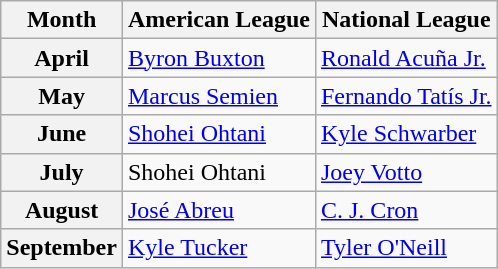<table class="wikitable">
<tr>
<th>Month</th>
<th>American League</th>
<th>National League</th>
</tr>
<tr>
<th>April</th>
<td><a href='#'>Byron Buxton</a></td>
<td><a href='#'>Ronald Acuña Jr.</a></td>
</tr>
<tr>
<th>May</th>
<td><a href='#'>Marcus Semien</a></td>
<td><a href='#'>Fernando Tatís Jr.</a></td>
</tr>
<tr>
<th>June</th>
<td><a href='#'>Shohei Ohtani</a></td>
<td><a href='#'>Kyle Schwarber</a></td>
</tr>
<tr>
<th>July</th>
<td>Shohei Ohtani</td>
<td><a href='#'>Joey Votto</a></td>
</tr>
<tr>
<th>August</th>
<td><a href='#'>José Abreu</a></td>
<td><a href='#'>C. J. Cron</a></td>
</tr>
<tr>
<th>September</th>
<td><a href='#'>Kyle Tucker</a></td>
<td><a href='#'>Tyler O'Neill</a></td>
</tr>
</table>
